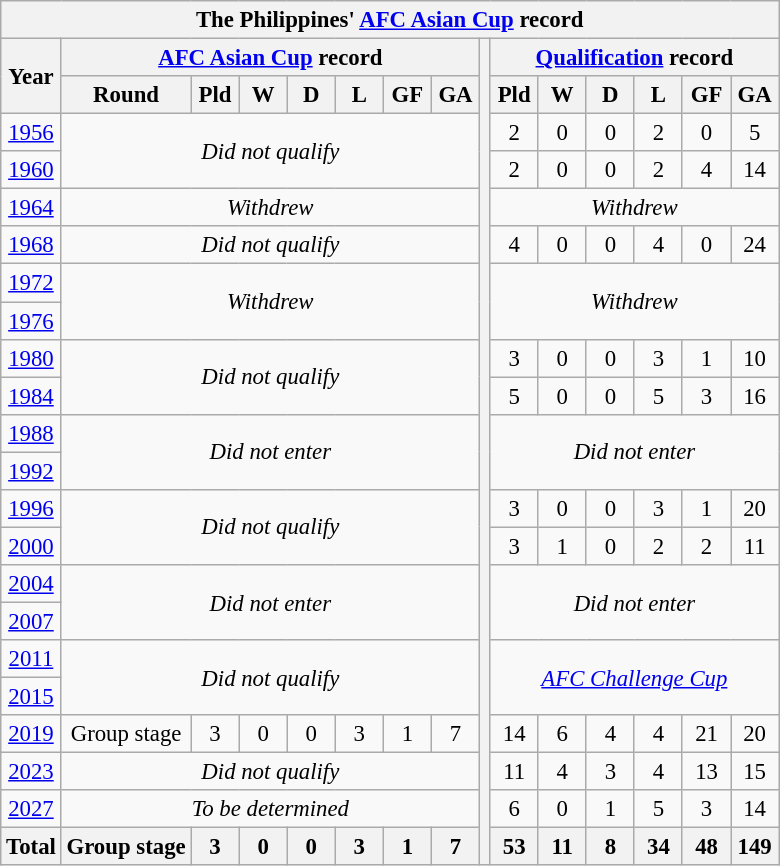<table class="wikitable" style="text-align: center; font-size:95%">
<tr>
<th colspan=16>The Philippines' <a href='#'>AFC Asian Cup</a> record</th>
</tr>
<tr>
<th rowspan=2>Year</th>
<th colspan=7><a href='#'>AFC Asian Cup</a> record</th>
<th rowspan="23"></th>
<th colspan=6><a href='#'>Qualification</a> record</th>
</tr>
<tr>
<th>Round</th>
<th width=25>Pld</th>
<th width=25>W</th>
<th width=25>D</th>
<th width=25>L</th>
<th width=25>GF</th>
<th width=25>GA</th>
<th width=25>Pld</th>
<th width=25>W</th>
<th width=25>D</th>
<th width=25>L</th>
<th width=25>GF</th>
<th width=25>GA</th>
</tr>
<tr>
<td> <a href='#'>1956</a></td>
<td colspan=7 rowspan=2><em>Did not qualify</em></td>
<td>2</td>
<td>0</td>
<td>0</td>
<td>2</td>
<td>0</td>
<td>5</td>
</tr>
<tr>
<td> <a href='#'>1960</a></td>
<td>2</td>
<td>0</td>
<td>0</td>
<td>2</td>
<td>4</td>
<td>14</td>
</tr>
<tr>
<td> <a href='#'>1964</a></td>
<td colspan=7><em>Withdrew</em></td>
<td colspan=7><em>Withdrew</em></td>
</tr>
<tr>
<td> <a href='#'>1968</a></td>
<td colspan=7><em>Did not qualify</em></td>
<td>4</td>
<td>0</td>
<td>0</td>
<td>4</td>
<td>0</td>
<td>24</td>
</tr>
<tr>
<td> <a href='#'>1972</a></td>
<td colspan=7 rowspan=2><em>Withdrew</em></td>
<td colspan=7 rowspan=2><em>Withdrew</em></td>
</tr>
<tr>
<td> <a href='#'>1976</a></td>
</tr>
<tr>
<td> <a href='#'>1980</a></td>
<td colspan=7 rowspan=2><em>Did not qualify</em></td>
<td>3</td>
<td>0</td>
<td>0</td>
<td>3</td>
<td>1</td>
<td>10</td>
</tr>
<tr>
<td> <a href='#'>1984</a></td>
<td>5</td>
<td>0</td>
<td>0</td>
<td>5</td>
<td>3</td>
<td>16</td>
</tr>
<tr>
<td> <a href='#'>1988</a></td>
<td colspan=7 rowspan=2><em>Did not enter</em></td>
<td colspan=7 rowspan=2><em>Did not enter</em></td>
</tr>
<tr>
<td> <a href='#'>1992</a></td>
</tr>
<tr>
<td> <a href='#'>1996</a></td>
<td colspan=7 rowspan=2><em>Did not qualify</em></td>
<td>3</td>
<td>0</td>
<td>0</td>
<td>3</td>
<td>1</td>
<td>20</td>
</tr>
<tr>
<td> <a href='#'>2000</a></td>
<td>3</td>
<td>1</td>
<td>0</td>
<td>2</td>
<td>2</td>
<td>11</td>
</tr>
<tr>
<td> <a href='#'>2004</a></td>
<td colspan=7 rowspan=2><em>Did not enter</em></td>
<td colspan=7 rowspan=2><em>Did not enter</em></td>
</tr>
<tr>
<td>    <a href='#'>2007</a></td>
</tr>
<tr>
<td> <a href='#'>2011</a></td>
<td colspan=7 rowspan=2><em>Did not qualify</em></td>
<td colspan=7 rowspan=2><em><a href='#'>AFC Challenge Cup</a></em></td>
</tr>
<tr>
<td> <a href='#'>2015</a></td>
</tr>
<tr>
<td> <a href='#'>2019</a></td>
<td>Group stage</td>
<td>3</td>
<td>0</td>
<td>0</td>
<td>3</td>
<td>1</td>
<td>7</td>
<td>14</td>
<td>6</td>
<td>4</td>
<td>4</td>
<td>21</td>
<td>20</td>
</tr>
<tr>
<td> <a href='#'>2023</a></td>
<td colspan="7"><em>Did not qualify</em></td>
<td>11</td>
<td>4</td>
<td>3</td>
<td>4</td>
<td>13</td>
<td>15</td>
</tr>
<tr>
<td> <a href='#'>2027</a></td>
<td colspan="7"><em>To be determined</em></td>
<td>6</td>
<td>0</td>
<td>1</td>
<td>5</td>
<td>3</td>
<td>14</td>
</tr>
<tr>
<th><strong>Total</strong></th>
<th>Group stage</th>
<th>3</th>
<th>0</th>
<th>0</th>
<th>3</th>
<th>1</th>
<th>7</th>
<th>53</th>
<th>11</th>
<th>8</th>
<th>34</th>
<th>48</th>
<th>149</th>
</tr>
</table>
